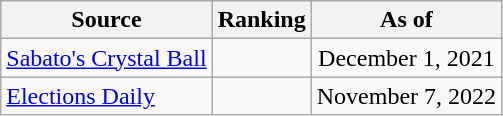<table class="wikitable" style="text-align:center">
<tr>
<th>Source</th>
<th>Ranking</th>
<th>As of</th>
</tr>
<tr>
<td align=left><a href='#'>Sabato's Crystal Ball</a></td>
<td></td>
<td>December 1, 2021</td>
</tr>
<tr>
<td align="left"><a href='#'>Elections Daily</a></td>
<td></td>
<td>November 7, 2022</td>
</tr>
</table>
